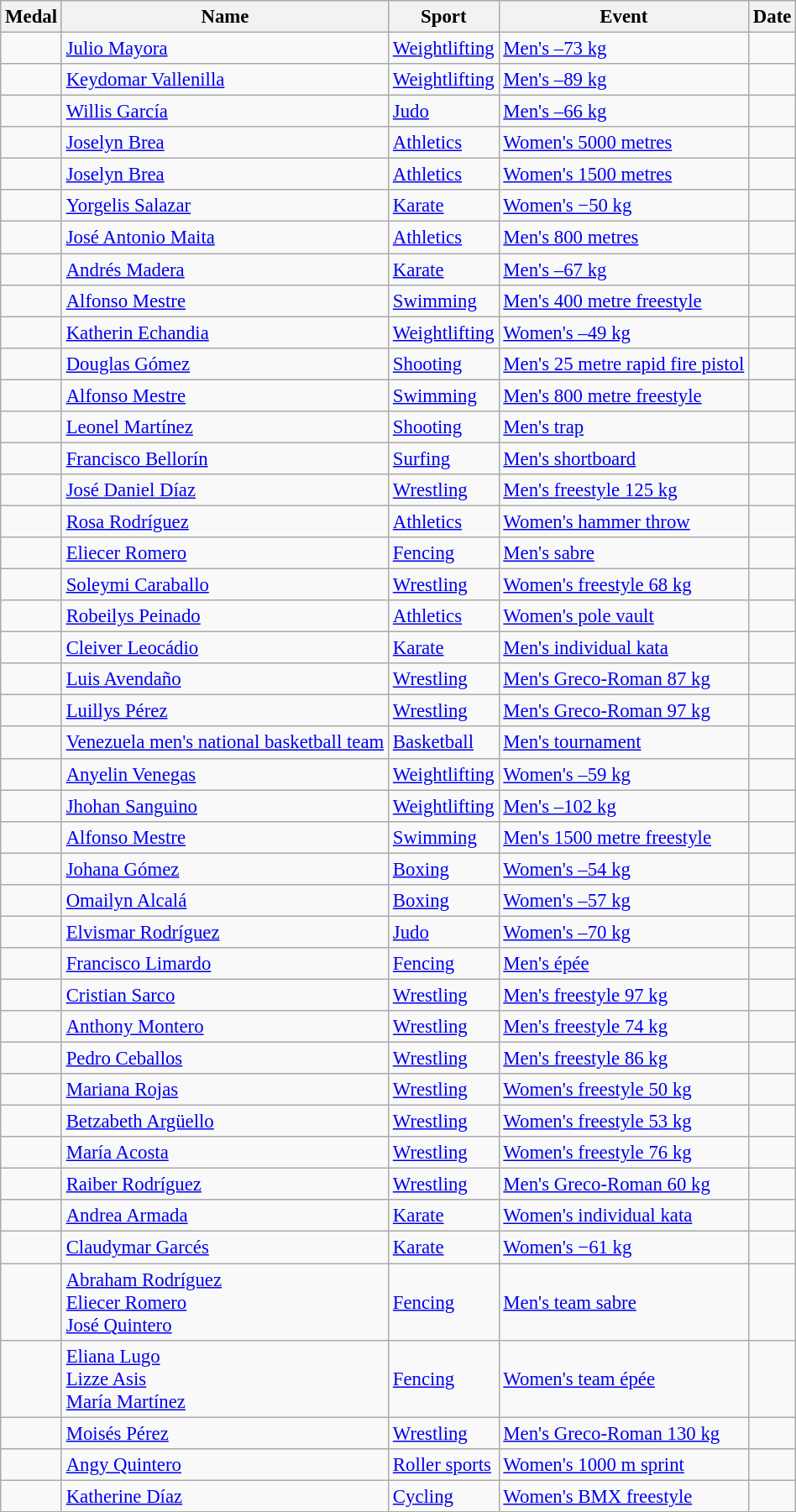<table class="wikitable sortable"  style=font-size:95%>
<tr>
<th>Medal</th>
<th>Name</th>
<th>Sport</th>
<th>Event</th>
<th>Date</th>
</tr>
<tr>
<td></td>
<td><a href='#'>Julio Mayora</a></td>
<td><a href='#'>Weightlifting</a></td>
<td><a href='#'>Men's –73 kg</a></td>
<td></td>
</tr>
<tr>
<td></td>
<td><a href='#'>Keydomar Vallenilla</a></td>
<td><a href='#'>Weightlifting</a></td>
<td><a href='#'>Men's –89 kg</a></td>
<td></td>
</tr>
<tr>
<td></td>
<td><a href='#'>Willis García</a></td>
<td><a href='#'>Judo</a></td>
<td><a href='#'>Men's –66 kg</a></td>
<td></td>
</tr>
<tr>
<td></td>
<td><a href='#'>Joselyn Brea</a></td>
<td><a href='#'>Athletics</a></td>
<td><a href='#'>Women's 5000 metres</a></td>
<td></td>
</tr>
<tr>
<td></td>
<td><a href='#'>Joselyn Brea</a></td>
<td><a href='#'>Athletics</a></td>
<td><a href='#'>Women's 1500 metres</a></td>
<td></td>
</tr>
<tr>
<td></td>
<td><a href='#'>Yorgelis Salazar</a></td>
<td><a href='#'>Karate</a></td>
<td><a href='#'>Women's −50 kg</a></td>
<td></td>
</tr>
<tr>
<td></td>
<td><a href='#'>José Antonio Maita</a></td>
<td><a href='#'>Athletics</a></td>
<td><a href='#'>Men's 800 metres</a></td>
<td></td>
</tr>
<tr>
<td></td>
<td><a href='#'>Andrés Madera</a></td>
<td><a href='#'>Karate</a></td>
<td><a href='#'>Men's –67 kg</a></td>
<td></td>
</tr>
<tr>
<td></td>
<td colspan 2><a href='#'>Alfonso Mestre</a></td>
<td><a href='#'>Swimming</a></td>
<td><a href='#'>Men's 400 metre freestyle</a></td>
<td></td>
</tr>
<tr>
<td></td>
<td><a href='#'>Katherin Echandia</a></td>
<td><a href='#'>Weightlifting</a></td>
<td><a href='#'>Women's –49 kg</a></td>
<td></td>
</tr>
<tr>
<td></td>
<td><a href='#'>Douglas Gómez</a></td>
<td><a href='#'>Shooting</a></td>
<td><a href='#'>Men's 25 metre rapid fire pistol</a></td>
<td></td>
</tr>
<tr>
<td></td>
<td colspan 2><a href='#'>Alfonso Mestre</a></td>
<td><a href='#'>Swimming</a></td>
<td><a href='#'>Men's 800 metre freestyle</a></td>
<td></td>
</tr>
<tr>
<td></td>
<td><a href='#'>Leonel Martínez</a></td>
<td><a href='#'>Shooting</a></td>
<td><a href='#'>Men's trap</a></td>
<td></td>
</tr>
<tr>
<td></td>
<td><a href='#'>Francisco Bellorín</a></td>
<td><a href='#'>Surfing</a></td>
<td><a href='#'>Men's shortboard</a></td>
<td></td>
</tr>
<tr>
<td></td>
<td><a href='#'>José Daniel Díaz</a></td>
<td><a href='#'>Wrestling</a></td>
<td><a href='#'>Men's freestyle 125 kg</a></td>
<td></td>
</tr>
<tr>
<td></td>
<td><a href='#'>Rosa Rodríguez</a></td>
<td><a href='#'>Athletics</a></td>
<td><a href='#'>Women's hammer throw</a></td>
<td></td>
</tr>
<tr>
<td></td>
<td><a href='#'>Eliecer Romero</a></td>
<td><a href='#'>Fencing</a></td>
<td><a href='#'>Men's sabre</a></td>
<td></td>
</tr>
<tr>
<td></td>
<td><a href='#'>Soleymi Caraballo</a></td>
<td><a href='#'>Wrestling</a></td>
<td><a href='#'>Women's freestyle 68 kg</a></td>
<td></td>
</tr>
<tr>
<td></td>
<td><a href='#'>Robeilys Peinado</a></td>
<td><a href='#'>Athletics</a></td>
<td><a href='#'>Women's pole vault</a></td>
<td></td>
</tr>
<tr>
<td></td>
<td><a href='#'>Cleiver Leocádio</a></td>
<td><a href='#'>Karate</a></td>
<td><a href='#'>Men's individual kata</a></td>
<td></td>
</tr>
<tr>
<td></td>
<td><a href='#'>Luis Avendaño</a></td>
<td><a href='#'>Wrestling</a></td>
<td><a href='#'>Men's Greco-Roman 87 kg</a></td>
<td></td>
</tr>
<tr>
<td></td>
<td><a href='#'>Luillys Pérez</a></td>
<td><a href='#'>Wrestling</a></td>
<td><a href='#'>Men's Greco-Roman 97 kg</a></td>
<td></td>
</tr>
<tr>
<td></td>
<td><a href='#'>Venezuela men's national basketball team</a><br></td>
<td><a href='#'>Basketball</a></td>
<td><a href='#'>Men's tournament</a></td>
<td></td>
</tr>
<tr>
<td></td>
<td><a href='#'>Anyelin Venegas</a></td>
<td><a href='#'>Weightlifting</a></td>
<td><a href='#'>Women's –59 kg</a></td>
<td></td>
</tr>
<tr>
<td></td>
<td><a href='#'>Jhohan Sanguino</a></td>
<td><a href='#'>Weightlifting</a></td>
<td><a href='#'>Men's –102 kg</a></td>
<td></td>
</tr>
<tr>
<td></td>
<td colspan 2><a href='#'>Alfonso Mestre</a></td>
<td><a href='#'>Swimming</a></td>
<td><a href='#'>Men's 1500 metre freestyle</a></td>
<td></td>
</tr>
<tr>
<td></td>
<td colspan 2><a href='#'>Johana Gómez</a></td>
<td><a href='#'>Boxing</a></td>
<td><a href='#'>Women's –54 kg</a></td>
<td></td>
</tr>
<tr>
<td></td>
<td colspan 2><a href='#'>Omailyn Alcalá</a></td>
<td><a href='#'>Boxing</a></td>
<td><a href='#'>Women's –57 kg</a></td>
<td></td>
</tr>
<tr>
<td></td>
<td colspan 2><a href='#'>Elvismar Rodríguez</a></td>
<td><a href='#'>Judo</a></td>
<td><a href='#'>Women's –70 kg</a></td>
<td></td>
</tr>
<tr>
<td></td>
<td colspan 2><a href='#'>Francisco Limardo</a></td>
<td><a href='#'>Fencing</a></td>
<td><a href='#'>Men's épée</a></td>
<td></td>
</tr>
<tr>
<td></td>
<td colspan 2><a href='#'>Cristian Sarco</a></td>
<td><a href='#'>Wrestling</a></td>
<td><a href='#'>Men's freestyle 97 kg</a></td>
<td></td>
</tr>
<tr>
<td></td>
<td colspan 2><a href='#'>Anthony Montero</a></td>
<td><a href='#'>Wrestling</a></td>
<td><a href='#'>Men's freestyle 74 kg</a></td>
<td></td>
</tr>
<tr>
<td></td>
<td colspan 2><a href='#'>Pedro Ceballos</a></td>
<td><a href='#'>Wrestling</a></td>
<td><a href='#'>Men's freestyle 86 kg</a></td>
<td></td>
</tr>
<tr>
<td></td>
<td colspan 2><a href='#'>Mariana Rojas</a></td>
<td><a href='#'>Wrestling</a></td>
<td><a href='#'>Women's freestyle 50 kg</a></td>
<td></td>
</tr>
<tr>
<td></td>
<td colspan 2><a href='#'>Betzabeth Argüello</a></td>
<td><a href='#'>Wrestling</a></td>
<td><a href='#'>Women's freestyle 53 kg</a></td>
<td></td>
</tr>
<tr>
<td></td>
<td colspan 2><a href='#'>María Acosta</a></td>
<td><a href='#'>Wrestling</a></td>
<td><a href='#'>Women's freestyle 76 kg</a></td>
<td></td>
</tr>
<tr>
<td></td>
<td colspan 2><a href='#'>Raiber Rodríguez</a></td>
<td><a href='#'>Wrestling</a></td>
<td><a href='#'>Men's Greco-Roman 60 kg</a></td>
<td></td>
</tr>
<tr>
<td></td>
<td colspan 2><a href='#'>Andrea Armada</a></td>
<td><a href='#'>Karate</a></td>
<td><a href='#'>Women's individual kata</a></td>
<td></td>
</tr>
<tr>
<td></td>
<td colspan 2><a href='#'>Claudymar Garcés</a></td>
<td><a href='#'>Karate</a></td>
<td><a href='#'>Women's −61 kg</a></td>
<td></td>
</tr>
<tr>
<td></td>
<td colspan 2><a href='#'>Abraham Rodríguez</a><br><a href='#'>Eliecer Romero</a><br><a href='#'>José Quintero</a></td>
<td><a href='#'>Fencing</a></td>
<td><a href='#'>Men's team sabre</a></td>
<td></td>
</tr>
<tr>
<td></td>
<td colspan 2><a href='#'>Eliana Lugo</a><br><a href='#'>Lizze Asis</a><br><a href='#'>María Martínez</a></td>
<td><a href='#'>Fencing</a></td>
<td><a href='#'>Women's team épée</a></td>
<td></td>
</tr>
<tr>
<td></td>
<td colspan 2><a href='#'>Moisés Pérez</a></td>
<td><a href='#'>Wrestling</a></td>
<td><a href='#'>Men's Greco-Roman 130 kg</a></td>
<td></td>
</tr>
<tr>
<td></td>
<td colspan 2><a href='#'>Angy Quintero</a></td>
<td><a href='#'>Roller sports</a></td>
<td><a href='#'>Women's 1000 m sprint</a></td>
<td></td>
</tr>
<tr>
<td></td>
<td colspan 2><a href='#'>Katherine Díaz</a></td>
<td><a href='#'>Cycling</a></td>
<td><a href='#'>Women's BMX freestyle</a></td>
<td></td>
</tr>
</table>
